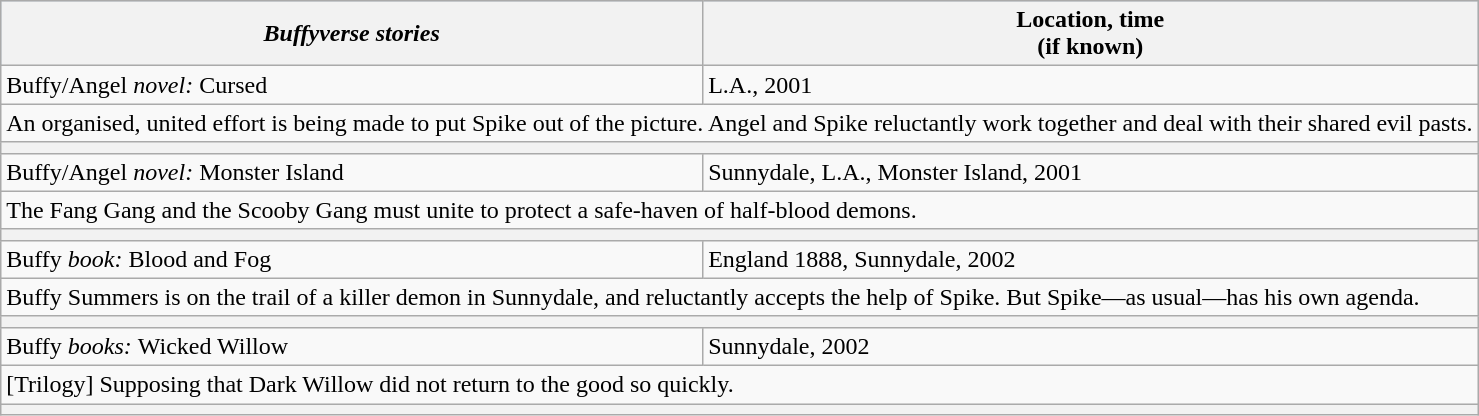<table class="wikitable">
<tr bgcolor="lightsteelblue" align=left>
<th><strong><em>Buffyverse<em> stories<strong></th>
<th></strong>Location, time<strong> <br>  (if known)</th>
</tr>
<tr>
<td></em>Buffy/Angel<em> novel: </em>Cursed<em></td>
<td>L.A., 2001</td>
</tr>
<tr>
<td colspan="4">An organised, united effort is being made to put Spike out of the picture. Angel and Spike reluctantly work together and deal with their shared evil pasts.</td>
</tr>
<tr>
<td colspan="6" bgcolor="#f2f2f2"></td>
</tr>
<tr>
<td></em>Buffy/Angel<em> novel: </em>Monster Island<em></td>
<td>Sunnydale, L.A., Monster Island, 2001</td>
</tr>
<tr>
<td colspan="4">The Fang Gang and the Scooby Gang must unite to protect a safe-haven of half-blood demons.</td>
</tr>
<tr>
<td colspan="6" bgcolor="#f2f2f2"></td>
</tr>
<tr>
<td></em>Buffy<em> book: </em>Blood and Fog<em></td>
<td>England 1888, Sunnydale, 2002</td>
</tr>
<tr>
<td colspan="4">Buffy Summers is on the trail of a killer demon in Sunnydale, and reluctantly accepts the help of Spike. But Spike—as usual—has his own agenda.</td>
</tr>
<tr>
<td colspan="6" bgcolor="#f2f2f2"></td>
</tr>
<tr>
<td></em>Buffy<em> books: </em>Wicked Willow<em></td>
<td>Sunnydale, 2002</td>
</tr>
<tr>
<td colspan="4">[Trilogy] Supposing that Dark Willow did not return to the good so quickly.</td>
</tr>
<tr>
<td colspan="6" bgcolor="#f2f2f2"></td>
</tr>
</table>
